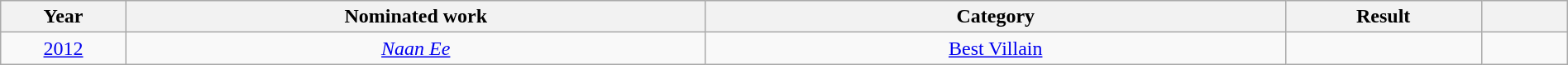<table class="wikitable" width=100%>
<tr>
<th width=8%>Year</th>
<th width=37%>Nominated work</th>
<th width=37%>Category</th>
<th width=12.5%>Result</th>
<th width=5.5%></th>
</tr>
<tr>
<td style="text-align:center;"><a href='#'>2012</a></td>
<td style="text-align: center;"><em><a href='#'>Naan Ee</a></em></td>
<td style="text-align: center;"><a href='#'>Best Villain</a></td>
<td></td>
<td style="text-align: center;"></td>
</tr>
</table>
